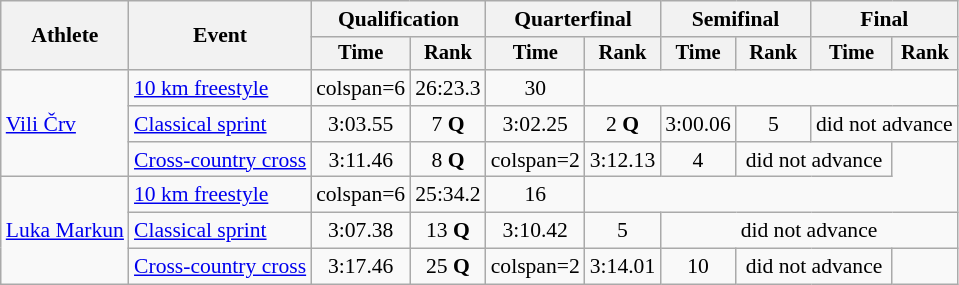<table class="wikitable" style="font-size:90%">
<tr>
<th rowspan="2">Athlete</th>
<th rowspan="2">Event</th>
<th colspan="2">Qualification</th>
<th colspan="2">Quarterfinal</th>
<th colspan="2">Semifinal</th>
<th colspan="2">Final</th>
</tr>
<tr style="font-size:95%">
<th>Time</th>
<th>Rank</th>
<th>Time</th>
<th>Rank</th>
<th>Time</th>
<th>Rank</th>
<th>Time</th>
<th>Rank</th>
</tr>
<tr align=center>
<td align=left rowspan=3><a href='#'>Vili Črv</a></td>
<td align=left><a href='#'>10 km freestyle</a></td>
<td>colspan=6 </td>
<td>26:23.3</td>
<td>30</td>
</tr>
<tr align=center>
<td align=left><a href='#'>Classical sprint</a></td>
<td>3:03.55</td>
<td>7 <strong>Q</strong></td>
<td>3:02.25</td>
<td>2 <strong>Q</strong></td>
<td>3:00.06</td>
<td>5</td>
<td colspan=2>did not advance</td>
</tr>
<tr align=center>
<td align=left><a href='#'>Cross-country cross</a></td>
<td>3:11.46</td>
<td>8 <strong>Q</strong></td>
<td>colspan=2 </td>
<td>3:12.13</td>
<td>4</td>
<td colspan=2>did not advance</td>
</tr>
<tr align=center>
<td align=left rowspan=3><a href='#'>Luka Markun</a></td>
<td align=left><a href='#'>10 km freestyle</a></td>
<td>colspan=6 </td>
<td>25:34.2</td>
<td>16</td>
</tr>
<tr align=center>
<td align=left><a href='#'>Classical sprint</a></td>
<td>3:07.38</td>
<td>13 <strong>Q</strong></td>
<td>3:10.42</td>
<td>5</td>
<td colspan=4>did not advance</td>
</tr>
<tr align=center>
<td align=left><a href='#'>Cross-country cross</a></td>
<td>3:17.46</td>
<td>25 <strong>Q</strong></td>
<td>colspan=2 </td>
<td>3:14.01</td>
<td>10</td>
<td colspan=2>did not advance</td>
</tr>
</table>
